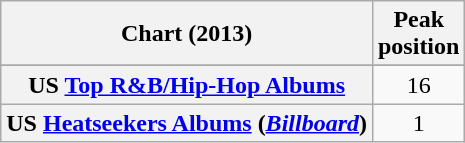<table class="wikitable plainrowheaders sortable">
<tr>
<th scope="col">Chart (2013)</th>
<th scope="col">Peak<br>position</th>
</tr>
<tr>
</tr>
<tr>
</tr>
<tr>
<th scope="row">US <a href='#'>Top R&B/Hip-Hop Albums</a></th>
<td style="text-align:center;">16</td>
</tr>
<tr>
<th scope="row">US <a href='#'>Heatseekers Albums</a> (<em><a href='#'>Billboard</a></em>)</th>
<td style="text-align:center;">1</td>
</tr>
</table>
